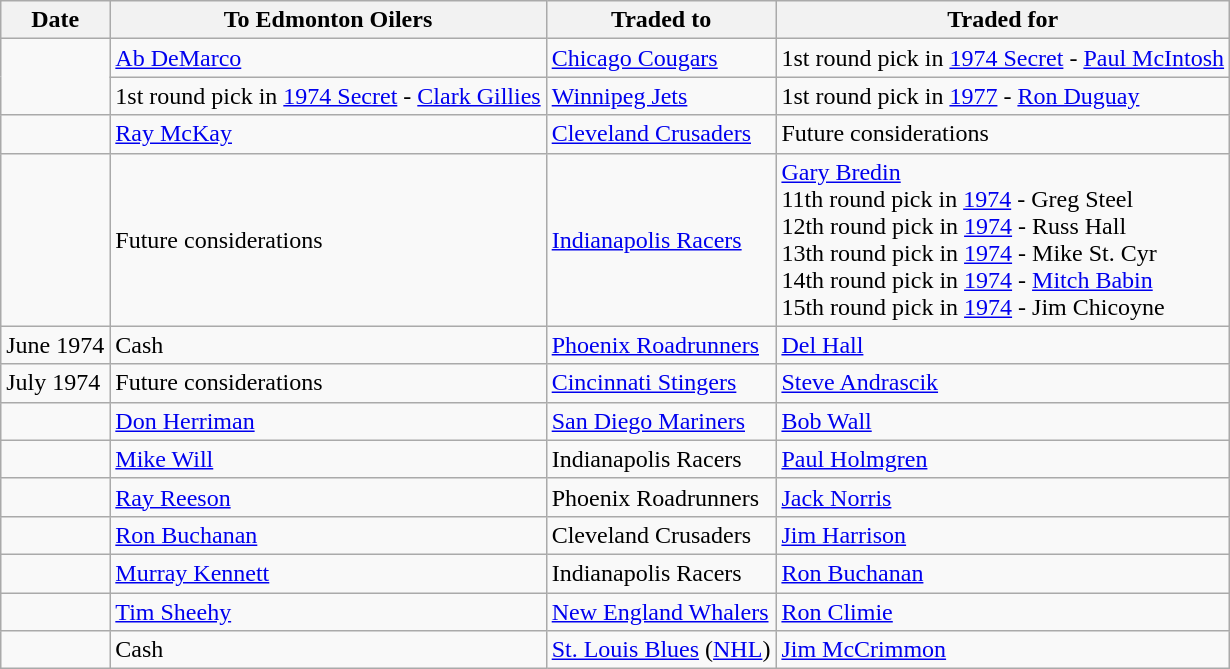<table class="wikitable">
<tr>
<th>Date</th>
<th>To Edmonton Oilers</th>
<th>Traded to</th>
<th>Traded for</th>
</tr>
<tr>
<td rowspan=2></td>
<td><a href='#'>Ab DeMarco</a></td>
<td><a href='#'>Chicago Cougars</a></td>
<td>1st round pick in <a href='#'>1974 Secret</a> - <a href='#'>Paul McIntosh</a></td>
</tr>
<tr>
<td>1st round pick in <a href='#'>1974 Secret</a> - <a href='#'>Clark Gillies</a></td>
<td><a href='#'>Winnipeg Jets</a></td>
<td>1st round pick in <a href='#'>1977</a> - <a href='#'>Ron Duguay</a></td>
</tr>
<tr>
<td></td>
<td><a href='#'>Ray McKay</a></td>
<td><a href='#'>Cleveland Crusaders</a></td>
<td>Future considerations</td>
</tr>
<tr>
<td></td>
<td>Future considerations</td>
<td><a href='#'>Indianapolis Racers</a></td>
<td><a href='#'>Gary Bredin</a><br>11th round pick in <a href='#'>1974</a> - Greg Steel<br>12th round pick in <a href='#'>1974</a> - Russ Hall<br>13th round pick in <a href='#'>1974</a> - Mike St. Cyr<br>14th round pick in <a href='#'>1974</a> - <a href='#'>Mitch Babin</a><br>15th round pick in <a href='#'>1974</a> - Jim Chicoyne</td>
</tr>
<tr>
<td>June 1974</td>
<td>Cash</td>
<td><a href='#'>Phoenix Roadrunners</a></td>
<td><a href='#'>Del Hall</a></td>
</tr>
<tr>
<td>July 1974</td>
<td>Future considerations</td>
<td><a href='#'>Cincinnati Stingers</a></td>
<td><a href='#'>Steve Andrascik</a></td>
</tr>
<tr>
<td></td>
<td><a href='#'>Don Herriman</a></td>
<td><a href='#'>San Diego Mariners</a></td>
<td><a href='#'>Bob Wall</a></td>
</tr>
<tr>
<td></td>
<td><a href='#'>Mike Will</a></td>
<td>Indianapolis Racers</td>
<td><a href='#'>Paul Holmgren</a></td>
</tr>
<tr>
<td></td>
<td><a href='#'>Ray Reeson</a></td>
<td>Phoenix Roadrunners</td>
<td><a href='#'>Jack Norris</a></td>
</tr>
<tr>
<td></td>
<td><a href='#'>Ron Buchanan</a></td>
<td>Cleveland Crusaders</td>
<td><a href='#'>Jim Harrison</a></td>
</tr>
<tr>
<td></td>
<td><a href='#'>Murray Kennett</a></td>
<td>Indianapolis Racers</td>
<td><a href='#'>Ron Buchanan</a></td>
</tr>
<tr>
<td></td>
<td><a href='#'>Tim Sheehy</a></td>
<td><a href='#'>New England Whalers</a></td>
<td><a href='#'>Ron Climie</a></td>
</tr>
<tr>
<td></td>
<td>Cash</td>
<td><a href='#'>St. Louis Blues</a> (<a href='#'>NHL</a>)</td>
<td><a href='#'>Jim McCrimmon</a></td>
</tr>
</table>
